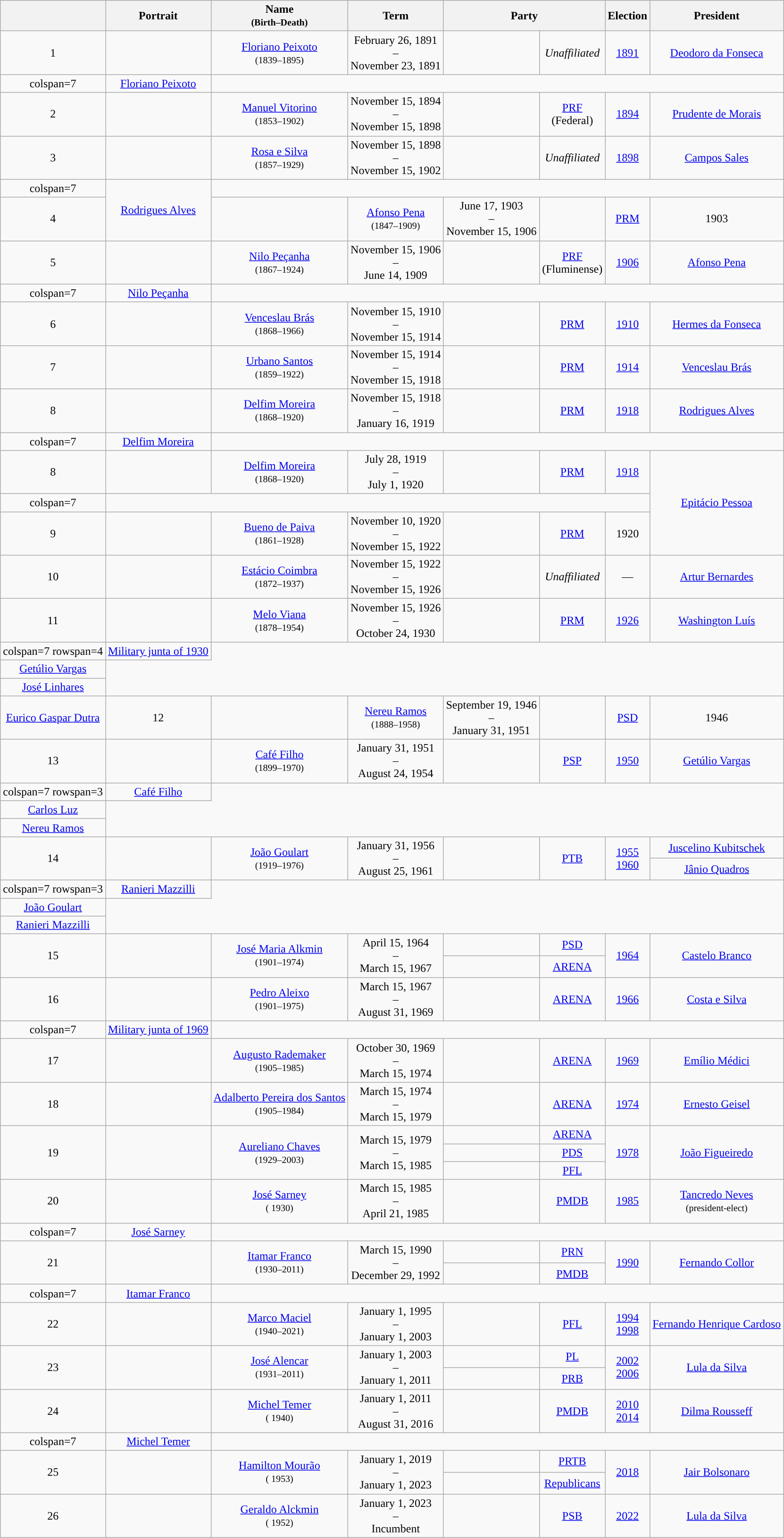<table class="wikitable" style="text-align:center;">
<tr>
<th scope="col"></th>
<th scope="col">Portrait</th>
<th scope="col">Name<br><small>(Birth–Death)</small></th>
<th scope="col">Term</th>
<th scope="col" colspan=2>Party</th>
<th scope="col">Election</th>
<th scope="col">President</th>
</tr>
<tr>
<td>1</td>
<td></td>
<td><a href='#'>Floriano Peixoto</a><br><small>(1839–1895)</small></td>
<td>February 26, 1891<br>–<br>November 23, 1891</td>
<td style="background-color:"></td>
<td><em>Unaffiliated</em></td>
<td><a href='#'>1891</a></td>
<td><a href='#'>Deodoro da Fonseca</a></td>
</tr>
<tr>
<td>colspan=7 </td>
<td><a href='#'>Floriano Peixoto</a></td>
</tr>
<tr>
<td>2</td>
<td></td>
<td><a href='#'>Manuel Vitorino</a><br><small>(1853–1902)</small></td>
<td>November 15, 1894<br>–<br>November 15, 1898</td>
<td style="background-color:"></td>
<td><a href='#'>PRF</a><br>(Federal)</td>
<td><a href='#'>1894</a></td>
<td><a href='#'>Prudente de Morais</a></td>
</tr>
<tr>
<td>3</td>
<td></td>
<td><a href='#'>Rosa e Silva</a><br><small>(1857–1929)</small></td>
<td>November 15, 1898<br>–<br>November 15, 1902</td>
<td style="background-color:"></td>
<td><em>Unaffiliated</em></td>
<td><a href='#'>1898</a></td>
<td><a href='#'>Campos Sales</a></td>
</tr>
<tr>
<td>colspan=7 </td>
<td rowspan=2><a href='#'>Rodrigues Alves</a></td>
</tr>
<tr>
<td>4</td>
<td></td>
<td><a href='#'>Afonso Pena</a><br><small>(1847–1909)</small></td>
<td>June 17, 1903<br>–<br>November 15, 1906</td>
<td style="background-color:"></td>
<td><a href='#'>PRM</a></td>
<td>1903</td>
</tr>
<tr>
<td>5</td>
<td></td>
<td><a href='#'>Nilo Peçanha</a><br><small>(1867–1924)</small></td>
<td>November 15, 1906<br>–<br>June 14, 1909</td>
<td style="background-color:"></td>
<td><a href='#'>PRF</a><br>(Fluminense)</td>
<td><a href='#'>1906</a></td>
<td><a href='#'>Afonso Pena</a></td>
</tr>
<tr>
<td>colspan=7 </td>
<td><a href='#'>Nilo Peçanha</a></td>
</tr>
<tr>
<td>6</td>
<td></td>
<td><a href='#'>Venceslau Brás</a><br><small>(1868–1966)</small></td>
<td>November 15, 1910<br>–<br>November 15, 1914</td>
<td style="background-color:"></td>
<td><a href='#'>PRM</a></td>
<td><a href='#'>1910</a></td>
<td><a href='#'>Hermes da Fonseca</a></td>
</tr>
<tr>
<td>7</td>
<td></td>
<td><a href='#'>Urbano Santos</a><br><small>(1859–1922)</small></td>
<td>November 15, 1914<br>–<br>November 15, 1918</td>
<td style="background-color:"></td>
<td><a href='#'>PRM</a></td>
<td><a href='#'>1914</a></td>
<td><a href='#'>Venceslau Brás</a></td>
</tr>
<tr>
<td>8</td>
<td></td>
<td><a href='#'>Delfim Moreira</a><br><small>(1868–1920)</small></td>
<td>November 15, 1918<br>–<br>January 16, 1919</td>
<td style="background-color:"></td>
<td><a href='#'>PRM</a></td>
<td><a href='#'>1918</a></td>
<td><a href='#'>Rodrigues Alves</a></td>
</tr>
<tr>
<td>colspan=7 </td>
<td><a href='#'>Delfim Moreira</a></td>
</tr>
<tr>
<td>8</td>
<td></td>
<td><a href='#'>Delfim Moreira</a><br><small>(1868–1920)</small></td>
<td>July 28, 1919<br>–<br>July 1, 1920</td>
<td style="background-color:"></td>
<td><a href='#'>PRM</a></td>
<td><a href='#'>1918</a></td>
<td rowspan=3><a href='#'>Epitácio Pessoa</a></td>
</tr>
<tr>
<td>colspan=7 </td>
</tr>
<tr>
<td>9</td>
<td></td>
<td><a href='#'>Bueno de Paiva</a><br><small>(1861–1928)</small></td>
<td>November 10, 1920<br>–<br>November 15, 1922</td>
<td style="background-color:"></td>
<td><a href='#'>PRM</a></td>
<td>1920</td>
</tr>
<tr>
<td>10</td>
<td></td>
<td><a href='#'>Estácio Coimbra</a><br><small>(1872–1937)</small></td>
<td>November 15, 1922<br>–<br>November 15, 1926</td>
<td style="background-color:"></td>
<td><em>Unaffiliated</em></td>
<td>—</td>
<td><a href='#'>Artur Bernardes</a></td>
</tr>
<tr>
<td>11</td>
<td></td>
<td><a href='#'>Melo Viana</a><br><small>(1878–1954)</small></td>
<td>November 15, 1926<br>–<br>October 24, 1930</td>
<td style="background-color:"></td>
<td><a href='#'>PRM</a></td>
<td><a href='#'>1926</a></td>
<td><a href='#'>Washington Luís</a></td>
</tr>
<tr>
<td>colspan=7 rowspan=4 </td>
<td><a href='#'>Military junta of 1930</a></td>
</tr>
<tr>
<td><a href='#'>Getúlio Vargas</a></td>
</tr>
<tr>
<td><a href='#'>José Linhares</a></td>
</tr>
<tr>
<td rowspan="2"><a href='#'>Eurico Gaspar Dutra</a></td>
</tr>
<tr>
<td>12</td>
<td></td>
<td><a href='#'>Nereu Ramos</a><br><small>(1888–1958)</small></td>
<td>September 19, 1946<br>–<br>January 31, 1951</td>
<td style="background-color:"></td>
<td><a href='#'>PSD</a></td>
<td>1946</td>
</tr>
<tr>
<td>13</td>
<td></td>
<td><a href='#'>Café Filho</a><br><small>(1899–1970)</small></td>
<td>January 31, 1951<br>–<br>August 24, 1954</td>
<td style="background-color:"></td>
<td><a href='#'>PSP</a></td>
<td><a href='#'>1950</a></td>
<td><a href='#'>Getúlio Vargas</a></td>
</tr>
<tr>
<td>colspan=7 rowspan=3 </td>
<td><a href='#'>Café Filho</a></td>
</tr>
<tr>
<td><a href='#'>Carlos Luz</a></td>
</tr>
<tr>
<td><a href='#'>Nereu Ramos</a></td>
</tr>
<tr>
<td rowspan=2>14</td>
<td rowspan=2></td>
<td rowspan=2><a href='#'>João Goulart</a><br><small>(1919–1976)</small></td>
<td rowspan=2>January 31, 1956<br>–<br>August 25, 1961</td>
<td rowspan=2 style="background-color:"></td>
<td rowspan=2><a href='#'>PTB</a></td>
<td rowspan=2><a href='#'>1955</a><br><a href='#'>1960</a></td>
<td><a href='#'>Juscelino Kubitschek</a></td>
</tr>
<tr>
<td><a href='#'>Jânio Quadros</a></td>
</tr>
<tr>
<td>colspan=7 rowspan=3 </td>
<td><a href='#'>Ranieri Mazzilli</a></td>
</tr>
<tr>
<td><a href='#'>João Goulart</a></td>
</tr>
<tr>
<td><a href='#'>Ranieri Mazzilli</a></td>
</tr>
<tr>
<td rowspan=2>15</td>
<td rowspan=2></td>
<td rowspan=2><a href='#'>José Maria Alkmin</a><br><small>(1901–1974)</small></td>
<td rowspan=2>April 15, 1964<br>–<br>March 15, 1967</td>
<td style="background-color:"></td>
<td><a href='#'>PSD</a></td>
<td rowspan=2><a href='#'>1964</a></td>
<td rowspan=2><a href='#'>Castelo Branco</a></td>
</tr>
<tr>
<td style="background-color:"></td>
<td><a href='#'>ARENA</a></td>
</tr>
<tr>
<td>16</td>
<td></td>
<td><a href='#'>Pedro Aleixo</a><br><small>(1901–1975)</small></td>
<td>March 15, 1967<br>–<br>August 31, 1969</td>
<td style="background-color:"></td>
<td><a href='#'>ARENA</a></td>
<td><a href='#'>1966</a></td>
<td><a href='#'>Costa e Silva</a></td>
</tr>
<tr>
<td>colspan=7 </td>
<td><a href='#'>Military junta of 1969</a></td>
</tr>
<tr>
<td>17</td>
<td></td>
<td><a href='#'>Augusto Rademaker</a><br><small>(1905–1985)</small></td>
<td>October 30, 1969<br>–<br>March 15, 1974</td>
<td style="background-color:"></td>
<td><a href='#'>ARENA</a></td>
<td><a href='#'>1969</a></td>
<td><a href='#'>Emílio Médici</a></td>
</tr>
<tr>
<td>18</td>
<td></td>
<td><a href='#'>Adalberto Pereira dos Santos</a><br><small>(1905–1984)</small></td>
<td>March 15, 1974<br>–<br>March 15, 1979</td>
<td style="background-color:"></td>
<td><a href='#'>ARENA</a></td>
<td><a href='#'>1974</a></td>
<td><a href='#'>Ernesto Geisel</a></td>
</tr>
<tr>
<td rowspan=3>19</td>
<td rowspan=3></td>
<td rowspan=3><a href='#'>Aureliano Chaves</a><br><small>(1929–2003)</small></td>
<td rowspan=3>March 15, 1979<br>–<br>March 15, 1985</td>
<td style="background-color:"></td>
<td><a href='#'>ARENA</a></td>
<td rowspan=3><a href='#'>1978</a></td>
<td rowspan=3><a href='#'>João Figueiredo</a></td>
</tr>
<tr>
<td style="background-color:"></td>
<td><a href='#'>PDS</a></td>
</tr>
<tr>
<td style="background-color:"></td>
<td><a href='#'>PFL</a></td>
</tr>
<tr>
<td>20</td>
<td></td>
<td><a href='#'>José Sarney</a><br><small>( 1930)</small></td>
<td>March 15, 1985<br>–<br>April 21, 1985</td>
<td style="background-color:"></td>
<td><a href='#'>PMDB</a></td>
<td><a href='#'>1985</a></td>
<td><a href='#'>Tancredo Neves</a><br><small>(president-elect)</small></td>
</tr>
<tr>
<td>colspan=7 </td>
<td><a href='#'>José Sarney</a></td>
</tr>
<tr>
<td rowspan=2>21</td>
<td rowspan=2></td>
<td rowspan=2><a href='#'>Itamar Franco</a><br><small>(1930–2011)</small></td>
<td rowspan=2>March 15, 1990<br>–<br>December 29, 1992</td>
<td style="background-color:"></td>
<td><a href='#'>PRN</a></td>
<td rowspan=2><a href='#'>1990</a></td>
<td rowspan=2><a href='#'>Fernando Collor</a></td>
</tr>
<tr>
<td style="background-color:"></td>
<td><a href='#'>PMDB</a></td>
</tr>
<tr>
<td>colspan=7 </td>
<td><a href='#'>Itamar Franco</a></td>
</tr>
<tr>
<td>22</td>
<td></td>
<td><a href='#'>Marco Maciel</a><br><small>(1940–2021)</small></td>
<td>January 1, 1995<br>–<br>January 1, 2003</td>
<td style="background-color:"></td>
<td><a href='#'>PFL</a></td>
<td><a href='#'>1994</a><br><a href='#'>1998</a></td>
<td><a href='#'>Fernando Henrique Cardoso</a></td>
</tr>
<tr>
<td rowspan=2>23</td>
<td rowspan=2></td>
<td rowspan=2><a href='#'>José Alencar</a><br><small>(1931–2011)</small></td>
<td rowspan=2>January 1, 2003<br>–<br>January 1, 2011</td>
<td style="background-color:"></td>
<td><a href='#'>PL</a></td>
<td rowspan=2><a href='#'>2002</a><br><a href='#'>2006</a></td>
<td rowspan=2><a href='#'>Lula da Silva</a></td>
</tr>
<tr>
<td style="background-color:"></td>
<td><a href='#'>PRB</a></td>
</tr>
<tr>
<td>24</td>
<td></td>
<td><a href='#'>Michel Temer</a><br><small>( 1940)</small></td>
<td>January 1, 2011<br>–<br>August 31, 2016</td>
<td style="background-color:"></td>
<td><a href='#'>PMDB</a></td>
<td><a href='#'>2010</a><br><a href='#'>2014</a></td>
<td><a href='#'>Dilma Rousseff</a></td>
</tr>
<tr>
<td>colspan=7 </td>
<td><a href='#'>Michel Temer</a></td>
</tr>
<tr>
<td rowspan=2>25</td>
<td rowspan=2></td>
<td rowspan=2><a href='#'>Hamilton Mourão</a><br><small>( 1953)</small></td>
<td rowspan=2>January 1, 2019<br>–<br>January 1, 2023</td>
<td style="background-color:"></td>
<td><a href='#'>PRTB</a></td>
<td rowspan=2><a href='#'>2018</a></td>
<td rowspan=2><a href='#'>Jair Bolsonaro</a></td>
</tr>
<tr>
<td style="background-color:"></td>
<td><a href='#'>Republicans</a></td>
</tr>
<tr>
<td>26</td>
<td></td>
<td><a href='#'>Geraldo Alckmin</a><br><small>( 1952)</small></td>
<td>January 1, 2023<br>–<br> Incumbent</td>
<td style="background-color:"></td>
<td><a href='#'>PSB</a></td>
<td><a href='#'>2022</a></td>
<td><a href='#'>Lula da Silva</a></td>
</tr>
</table>
